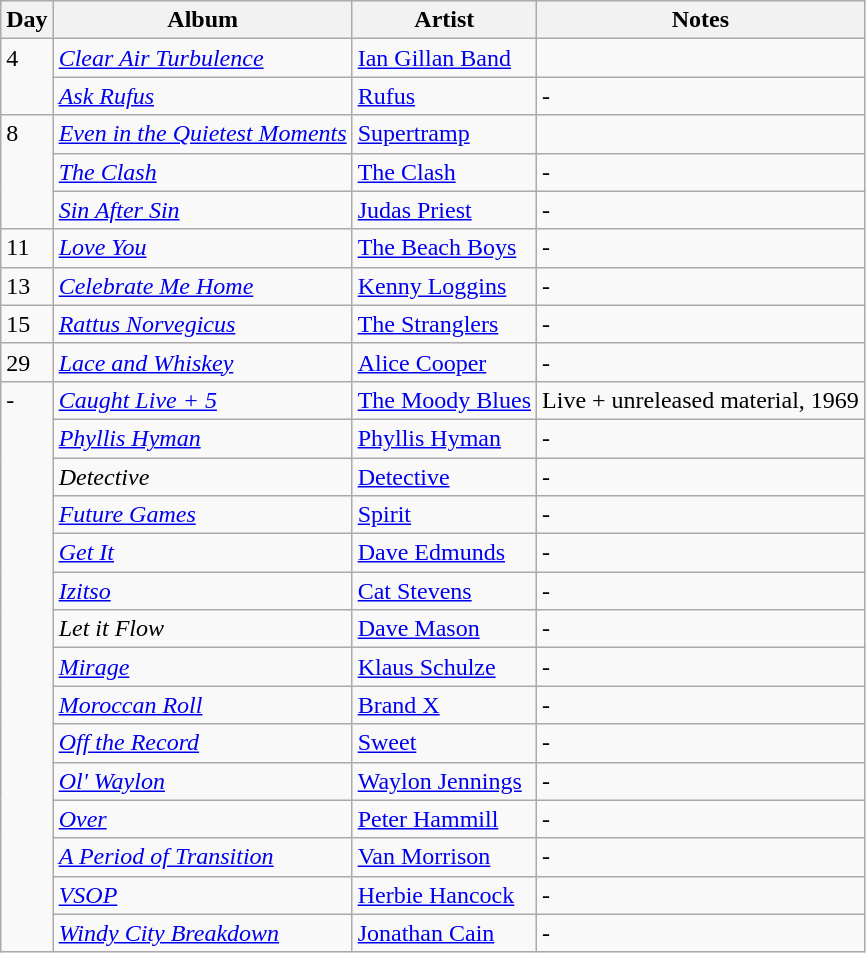<table class="wikitable">
<tr>
<th>Day</th>
<th>Album</th>
<th>Artist</th>
<th>Notes</th>
</tr>
<tr>
<td rowspan="2" style="vertical-align:top;">4</td>
<td><em><a href='#'>Clear Air Turbulence</a></em></td>
<td><a href='#'>Ian Gillan Band</a></td>
<td></td>
</tr>
<tr>
<td><em><a href='#'>Ask Rufus</a></em></td>
<td><a href='#'>Rufus</a></td>
<td>-</td>
</tr>
<tr>
<td rowspan="3" style="vertical-align:top;">8</td>
<td><em><a href='#'>Even in the Quietest Moments</a></em></td>
<td><a href='#'>Supertramp</a></td>
<td></td>
</tr>
<tr>
<td><em><a href='#'>The Clash</a></em></td>
<td><a href='#'>The Clash</a></td>
<td>-</td>
</tr>
<tr>
<td><em><a href='#'>Sin After Sin</a></em></td>
<td><a href='#'>Judas Priest</a></td>
<td>-</td>
</tr>
<tr>
<td style="vertical-align:top;">11</td>
<td><em><a href='#'>Love You</a></em></td>
<td><a href='#'>The Beach Boys</a></td>
<td>-</td>
</tr>
<tr>
<td style="vertical-align:top;">13</td>
<td><em><a href='#'>Celebrate Me Home</a></em></td>
<td><a href='#'>Kenny Loggins</a></td>
<td>-</td>
</tr>
<tr>
<td rowspan="1" style="vertical-align:top;">15</td>
<td><em><a href='#'>Rattus Norvegicus</a></em></td>
<td><a href='#'>The Stranglers</a></td>
<td>-</td>
</tr>
<tr>
<td style="vertical-align:top;">29</td>
<td><em><a href='#'>Lace and Whiskey</a></em></td>
<td><a href='#'>Alice Cooper</a></td>
<td>-</td>
</tr>
<tr>
<td rowspan="16" style="vertical-align:top;">-</td>
<td><em><a href='#'>Caught Live + 5</a></em></td>
<td><a href='#'>The Moody Blues</a></td>
<td>Live + unreleased material, 1969</td>
</tr>
<tr>
<td><em><a href='#'>Phyllis Hyman</a></em></td>
<td><a href='#'>Phyllis Hyman</a></td>
<td>-</td>
</tr>
<tr>
<td><em>Detective</em></td>
<td><a href='#'>Detective</a></td>
<td>-</td>
</tr>
<tr>
<td><em><a href='#'>Future Games</a></em></td>
<td><a href='#'>Spirit</a></td>
<td>-</td>
</tr>
<tr>
<td><em><a href='#'>Get It</a></em></td>
<td><a href='#'>Dave Edmunds</a></td>
<td>-</td>
</tr>
<tr>
<td><em><a href='#'>Izitso</a></em></td>
<td><a href='#'>Cat Stevens</a></td>
<td>-</td>
</tr>
<tr>
<td><em>Let it Flow</em></td>
<td><a href='#'>Dave Mason</a></td>
<td>-</td>
</tr>
<tr>
<td><em><a href='#'>Mirage</a></em></td>
<td><a href='#'>Klaus Schulze</a></td>
<td>-</td>
</tr>
<tr>
<td><em><a href='#'>Moroccan Roll</a></em></td>
<td><a href='#'>Brand X</a></td>
<td>-</td>
</tr>
<tr>
<td><em><a href='#'>Off the Record</a></em></td>
<td><a href='#'>Sweet</a></td>
<td>-</td>
</tr>
<tr>
<td><em><a href='#'>Ol' Waylon</a></em></td>
<td><a href='#'>Waylon Jennings</a></td>
<td>-</td>
</tr>
<tr>
<td><em><a href='#'>Over</a></em></td>
<td><a href='#'>Peter Hammill</a></td>
<td>-</td>
</tr>
<tr>
<td><em><a href='#'>A Period of Transition</a></em></td>
<td><a href='#'>Van Morrison</a></td>
<td>-</td>
</tr>
<tr>
<td><em><a href='#'>VSOP</a></em></td>
<td><a href='#'>Herbie Hancock</a></td>
<td>-</td>
</tr>
<tr>
<td><em><a href='#'>Windy City Breakdown</a></em></td>
<td><a href='#'>Jonathan Cain</a></td>
<td>-</td>
</tr>
</table>
